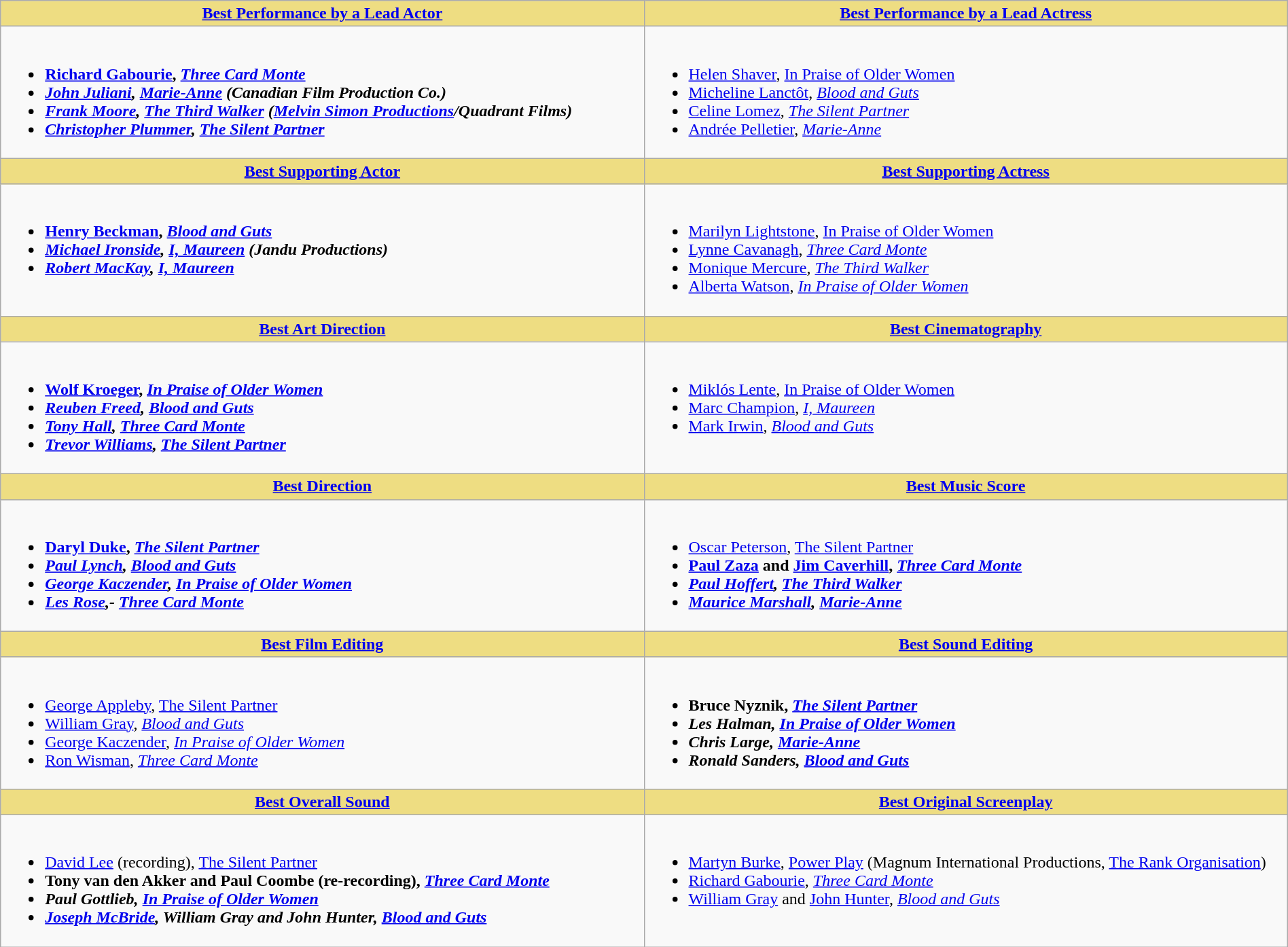<table class=wikitable width="100%">
<tr>
<th style="background:#EEDD82; width:50%"><a href='#'>Best Performance by a Lead Actor</a></th>
<th style="background:#EEDD82; width:50%"><a href='#'> Best Performance by a Lead Actress</a></th>
</tr>
<tr>
<td valign="top"><br><ul><li> <strong><a href='#'>Richard Gabourie</a>, <em><a href='#'>Three Card Monte</a><strong><em></li><li><a href='#'>John Juliani</a>, </em><a href='#'>Marie-Anne</a><em> (Canadian Film Production Co.)</li><li><a href='#'>Frank Moore</a>, </em><a href='#'>The Third Walker</a><em> (<a href='#'>Melvin Simon Productions</a>/Quadrant Films)</li><li><a href='#'>Christopher Plummer</a>, </em><a href='#'>The Silent Partner</a><em></li></ul></td>
<td valign="top"><br><ul><li> </strong><a href='#'>Helen Shaver</a>, </em><a href='#'>In Praise of Older Women</a></em></strong></li><li><a href='#'>Micheline Lanctôt</a>, <em><a href='#'>Blood and Guts</a></em></li><li><a href='#'>Celine Lomez</a>, <em><a href='#'>The Silent Partner</a></em></li><li><a href='#'>Andrée Pelletier</a>, <em><a href='#'>Marie-Anne</a></em></li></ul></td>
</tr>
<tr>
<th style="background:#EEDD82; width:50%"><a href='#'>Best Supporting Actor</a></th>
<th style="background:#EEDD82; width:50%"><a href='#'>Best Supporting Actress</a></th>
</tr>
<tr>
<td valign="top"><br><ul><li> <strong><a href='#'>Henry Beckman</a>, <em><a href='#'>Blood and Guts</a><strong><em></li><li><a href='#'>Michael Ironside</a>, </em><a href='#'>I, Maureen</a><em> (Jandu Productions)</li><li><a href='#'>Robert MacKay</a>, </em><a href='#'>I, Maureen</a><em></li></ul></td>
<td valign="top"><br><ul><li> </strong><a href='#'>Marilyn Lightstone</a>, </em> <a href='#'>In Praise of Older Women</a></em></strong></li><li><a href='#'>Lynne Cavanagh</a>, <em><a href='#'>Three Card Monte</a></em></li><li><a href='#'>Monique Mercure</a>, <em><a href='#'>The Third Walker</a></em></li><li><a href='#'>Alberta Watson</a>, <em><a href='#'>In Praise of Older Women</a></em></li></ul></td>
</tr>
<tr>
<th style="background:#EEDD82; width:50%"><a href='#'>Best Art Direction</a></th>
<th style="background:#EEDD82; width:50%"><a href='#'>Best Cinematography</a></th>
</tr>
<tr>
<td valign="top"><br><ul><li> <strong><a href='#'>Wolf Kroeger</a>, <em><a href='#'>In Praise of Older Women</a><strong><em></li><li><a href='#'>Reuben Freed</a>, </em><a href='#'>Blood and Guts</a><em></li><li><a href='#'>Tony Hall</a>, </em><a href='#'>Three Card Monte</a><em></li><li><a href='#'>Trevor Williams</a>, </em><a href='#'>The Silent Partner</a><em></li></ul></td>
<td valign="top"><br><ul><li> </strong><a href='#'>Miklós Lente</a>, </em><a href='#'>In Praise of Older Women</a></em></strong></li><li><a href='#'>Marc Champion</a>, <em><a href='#'>I, Maureen</a></em></li><li><a href='#'>Mark Irwin</a>, <em><a href='#'>Blood and Guts</a></em></li></ul></td>
</tr>
<tr>
<th style="background:#EEDD82; width:50%"><a href='#'>Best Direction</a></th>
<th style="background:#EEDD82; width:50%"><a href='#'>Best Music Score</a></th>
</tr>
<tr>
<td valign="top"><br><ul><li> <strong><a href='#'>Daryl Duke</a>, <em><a href='#'>The Silent Partner</a><strong><em></li><li><a href='#'>Paul Lynch</a>, </em><a href='#'>Blood and Guts</a><em></li><li><a href='#'>George Kaczender</a>, </em><a href='#'>In Praise of Older Women</a><em></li><li><a href='#'>Les Rose</a>,- </em><a href='#'>Three Card Monte</a><em></li></ul></td>
<td valign="top"><br><ul><li> </strong><a href='#'>Oscar Peterson</a>, </em><a href='#'>The Silent Partner</a></em></strong></li><li> <strong><a href='#'>Paul Zaza</a> and <a href='#'>Jim Caverhill</a>, <em><a href='#'>Three Card Monte</a><strong><em></li><li><a href='#'>Paul Hoffert</a>, </em><a href='#'>The Third Walker</a><em></li><li><a href='#'>Maurice Marshall</a>, </em><a href='#'>Marie-Anne</a><em></li></ul></td>
</tr>
<tr>
<th style="background:#EEDD82; width:50%"><a href='#'>Best Film Editing</a></th>
<th style="background:#EEDD82; width:50%"><a href='#'>Best Sound Editing</a></th>
</tr>
<tr>
<td valign="top"><br><ul><li> </strong><a href='#'>George Appleby</a>, </em><a href='#'>The Silent Partner</a></em></strong></li><li><a href='#'>William Gray</a>, <em><a href='#'>Blood and Guts</a></em></li><li><a href='#'>George Kaczender</a>, <em><a href='#'>In Praise of Older Women</a></em></li><li><a href='#'>Ron Wisman</a>, <em><a href='#'>Three Card Monte</a></em></li></ul></td>
<td valign="top"><br><ul><li> <strong>Bruce Nyznik, <em><a href='#'>The Silent Partner</a><strong><em></li><li>Les Halman, </em><a href='#'>In Praise of Older Women</a><em></li><li>Chris Large, </em><a href='#'>Marie-Anne</a><em></li><li>Ronald Sanders, </em><a href='#'>Blood and Guts</a><em></li></ul></td>
</tr>
<tr>
<th style="background:#EEDD82; width:50%"><a href='#'>Best Overall Sound</a></th>
<th style="background:#EEDD82; width:50%"><a href='#'>Best Original Screenplay</a></th>
</tr>
<tr>
<td valign="top"><br><ul><li> </strong><a href='#'>David Lee</a> (recording), </em><a href='#'>The Silent Partner</a></em></strong></li><li> <strong>Tony van den Akker and Paul Coombe (re-recording), <em><a href='#'>Three Card Monte</a><strong><em></li><li>Paul Gottlieb, </em><a href='#'>In Praise of Older Women</a><em></li><li><a href='#'>Joseph McBride</a>, William Gray and John Hunter, </em><a href='#'>Blood and Guts</a><em></li></ul></td>
<td valign="top"><br><ul><li> </strong><a href='#'>Martyn Burke</a>, </em><a href='#'>Power Play</a></em></strong> (Magnum International Productions, <a href='#'>The Rank Organisation</a>)</li><li><a href='#'>Richard Gabourie</a>, <em><a href='#'>Three Card Monte</a></em></li><li><a href='#'>William Gray</a> and <a href='#'>John Hunter</a>, <em><a href='#'>Blood and Guts</a></em></li></ul></td>
</tr>
</table>
